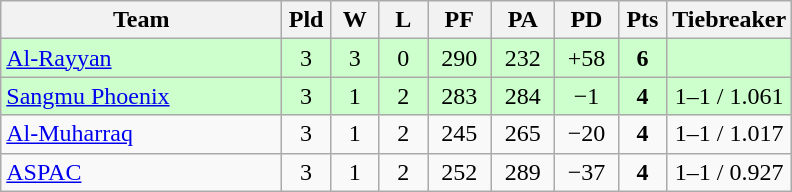<table class="wikitable" style="text-align:center;">
<tr>
<th width=180>Team</th>
<th width=25>Pld</th>
<th width=25>W</th>
<th width=25>L</th>
<th width=35>PF</th>
<th width=35>PA</th>
<th width=35>PD</th>
<th width=25>Pts</th>
<th width=50>Tiebreaker</th>
</tr>
<tr bgcolor="#ccffcc">
<td align="left"> <a href='#'>Al-Rayyan</a></td>
<td>3</td>
<td>3</td>
<td>0</td>
<td>290</td>
<td>232</td>
<td>+58</td>
<td><strong>6</strong></td>
<td></td>
</tr>
<tr bgcolor="#ccffcc">
<td align="left"> <a href='#'>Sangmu Phoenix</a></td>
<td>3</td>
<td>1</td>
<td>2</td>
<td>283</td>
<td>284</td>
<td>−1</td>
<td><strong>4</strong></td>
<td>1–1 / 1.061</td>
</tr>
<tr>
<td align="left"> <a href='#'>Al-Muharraq</a></td>
<td>3</td>
<td>1</td>
<td>2</td>
<td>245</td>
<td>265</td>
<td>−20</td>
<td><strong>4</strong></td>
<td>1–1 / 1.017</td>
</tr>
<tr>
<td align="left"> <a href='#'>ASPAC</a></td>
<td>3</td>
<td>1</td>
<td>2</td>
<td>252</td>
<td>289</td>
<td>−37</td>
<td><strong>4</strong></td>
<td>1–1 / 0.927</td>
</tr>
</table>
